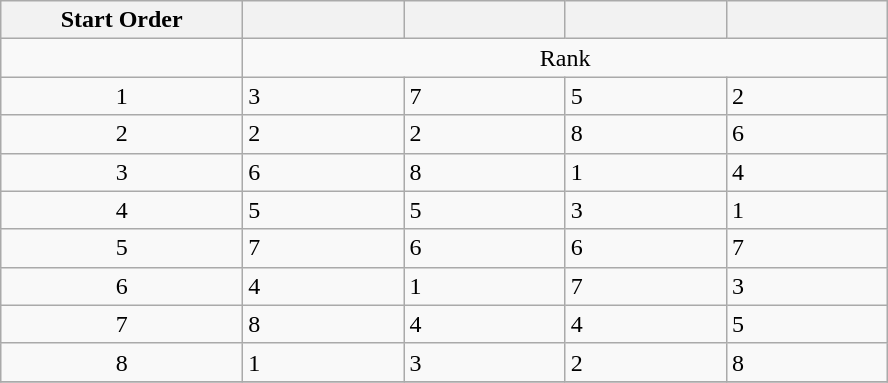<table class="wikitable">
<tr>
<th width="15%">Start Order</th>
<th width="10%"></th>
<th width="10%"></th>
<th width="10%"></th>
<th width="10%"></th>
</tr>
<tr>
<td></td>
<td colspan=4 align=center>Rank</td>
</tr>
<tr>
<td align=center>1</td>
<td>3</td>
<td>7</td>
<td>5</td>
<td>2</td>
</tr>
<tr>
<td align=center>2</td>
<td>2</td>
<td>2</td>
<td>8</td>
<td>6</td>
</tr>
<tr>
<td align=center>3</td>
<td>6</td>
<td>8</td>
<td>1</td>
<td>4</td>
</tr>
<tr>
<td align=center>4</td>
<td>5</td>
<td>5</td>
<td>3</td>
<td>1</td>
</tr>
<tr>
<td align=center>5</td>
<td>7</td>
<td>6</td>
<td>6</td>
<td>7</td>
</tr>
<tr>
<td align=center>6</td>
<td>4</td>
<td>1</td>
<td>7</td>
<td>3</td>
</tr>
<tr>
<td align=center>7</td>
<td>8</td>
<td>4</td>
<td>4</td>
<td>5</td>
</tr>
<tr>
<td align=center>8</td>
<td>1</td>
<td>3</td>
<td>2</td>
<td>8</td>
</tr>
<tr>
</tr>
</table>
